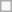<table class=wikitable>
<tr>
<td colspan=3 align=center></td>
</tr>
</table>
